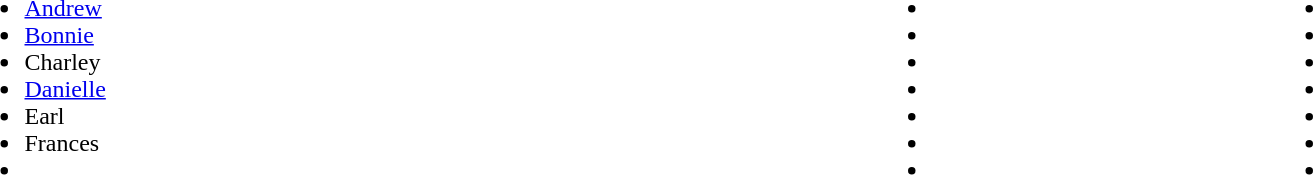<table width="90%">
<tr>
<td><br><ul><li><a href='#'>Andrew</a></li><li><a href='#'>Bonnie</a></li><li>Charley</li><li><a href='#'>Danielle</a></li><li>Earl</li><li>Frances</li><li></li></ul></td>
<td><br><ul><li></li><li></li><li></li><li></li><li></li><li></li><li></li></ul></td>
<td><br><ul><li></li><li></li><li></li><li></li><li></li><li></li><li></li></ul></td>
</tr>
</table>
